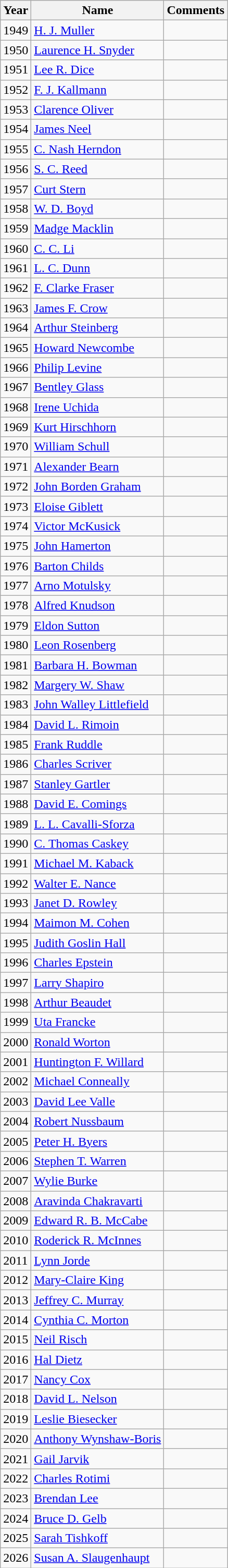<table class="wikitable">
<tr>
<th>Year</th>
<th>Name</th>
<th>Comments</th>
</tr>
<tr>
<td>1949</td>
<td><a href='#'>H. J. Muller</a></td>
<td></td>
</tr>
<tr>
<td>1950</td>
<td><a href='#'>Laurence H. Snyder</a></td>
<td></td>
</tr>
<tr>
<td>1951</td>
<td><a href='#'>Lee R. Dice</a></td>
<td></td>
</tr>
<tr>
<td>1952</td>
<td><a href='#'>F. J. Kallmann</a></td>
<td></td>
</tr>
<tr>
<td>1953</td>
<td><a href='#'>Clarence Oliver</a></td>
<td></td>
</tr>
<tr>
<td>1954</td>
<td><a href='#'>James Neel</a></td>
<td></td>
</tr>
<tr>
<td>1955</td>
<td><a href='#'>C. Nash Herndon</a></td>
<td></td>
</tr>
<tr>
<td>1956</td>
<td><a href='#'>S. C. Reed</a></td>
<td></td>
</tr>
<tr>
<td>1957</td>
<td><a href='#'>Curt Stern</a></td>
<td></td>
</tr>
<tr>
<td>1958</td>
<td><a href='#'>W. D. Boyd</a></td>
<td></td>
</tr>
<tr>
<td>1959</td>
<td><a href='#'>Madge Macklin</a></td>
<td></td>
</tr>
<tr>
<td>1960</td>
<td><a href='#'>C. C. Li</a></td>
<td></td>
</tr>
<tr>
<td>1961</td>
<td><a href='#'>L. C. Dunn</a></td>
<td></td>
</tr>
<tr>
<td>1962</td>
<td><a href='#'>F. Clarke Fraser</a></td>
<td></td>
</tr>
<tr>
<td>1963</td>
<td><a href='#'>James F. Crow</a></td>
<td></td>
</tr>
<tr>
<td>1964</td>
<td><a href='#'>Arthur Steinberg</a></td>
<td></td>
</tr>
<tr>
<td>1965</td>
<td><a href='#'>Howard Newcombe</a></td>
<td></td>
</tr>
<tr>
<td>1966</td>
<td><a href='#'>Philip Levine</a></td>
<td></td>
</tr>
<tr>
<td>1967</td>
<td><a href='#'>Bentley Glass</a></td>
<td></td>
</tr>
<tr>
<td>1968</td>
<td><a href='#'>Irene Uchida</a></td>
<td></td>
</tr>
<tr>
<td>1969</td>
<td><a href='#'>Kurt Hirschhorn</a></td>
<td></td>
</tr>
<tr>
<td>1970</td>
<td><a href='#'>William Schull</a></td>
<td></td>
</tr>
<tr>
<td>1971</td>
<td><a href='#'>Alexander Bearn</a></td>
<td></td>
</tr>
<tr>
<td>1972</td>
<td><a href='#'>John Borden Graham</a></td>
<td></td>
</tr>
<tr>
<td>1973</td>
<td><a href='#'>Eloise Giblett</a></td>
<td></td>
</tr>
<tr>
<td>1974</td>
<td><a href='#'>Victor McKusick</a></td>
<td></td>
</tr>
<tr>
<td>1975</td>
<td><a href='#'>John Hamerton</a></td>
<td></td>
</tr>
<tr>
<td>1976</td>
<td><a href='#'>Barton Childs</a></td>
<td></td>
</tr>
<tr>
<td>1977</td>
<td><a href='#'>Arno Motulsky</a></td>
<td></td>
</tr>
<tr>
<td>1978</td>
<td><a href='#'>Alfred Knudson</a></td>
<td></td>
</tr>
<tr>
<td>1979</td>
<td><a href='#'>Eldon Sutton</a></td>
<td></td>
</tr>
<tr>
<td>1980</td>
<td><a href='#'>Leon Rosenberg</a></td>
<td></td>
</tr>
<tr>
<td>1981</td>
<td><a href='#'>Barbara H. Bowman</a></td>
<td></td>
</tr>
<tr>
<td>1982</td>
<td><a href='#'>Margery W. Shaw</a></td>
<td></td>
</tr>
<tr>
<td>1983</td>
<td><a href='#'>John Walley Littlefield</a></td>
<td></td>
</tr>
<tr>
<td>1984</td>
<td><a href='#'>David L. Rimoin</a></td>
<td></td>
</tr>
<tr>
<td>1985</td>
<td><a href='#'>Frank Ruddle</a></td>
<td></td>
</tr>
<tr>
<td>1986</td>
<td><a href='#'>Charles Scriver</a></td>
<td></td>
</tr>
<tr>
<td>1987</td>
<td><a href='#'>Stanley Gartler</a></td>
<td></td>
</tr>
<tr>
<td>1988</td>
<td><a href='#'>David E. Comings</a></td>
<td></td>
</tr>
<tr>
<td>1989</td>
<td><a href='#'>L. L. Cavalli-Sforza</a></td>
<td></td>
</tr>
<tr>
<td>1990</td>
<td><a href='#'>C. Thomas Caskey</a></td>
<td></td>
</tr>
<tr>
<td>1991</td>
<td><a href='#'>Michael M. Kaback</a></td>
<td></td>
</tr>
<tr>
<td>1992</td>
<td><a href='#'>Walter E. Nance</a></td>
<td></td>
</tr>
<tr>
<td>1993</td>
<td><a href='#'>Janet D. Rowley</a></td>
<td></td>
</tr>
<tr>
<td>1994</td>
<td><a href='#'>Maimon M. Cohen</a></td>
<td></td>
</tr>
<tr>
<td>1995</td>
<td><a href='#'>Judith Goslin Hall</a></td>
<td></td>
</tr>
<tr>
<td>1996</td>
<td><a href='#'>Charles Epstein</a></td>
<td></td>
</tr>
<tr>
<td>1997</td>
<td><a href='#'>Larry Shapiro</a></td>
<td></td>
</tr>
<tr>
<td>1998</td>
<td><a href='#'>Arthur Beaudet</a></td>
<td></td>
</tr>
<tr>
<td>1999</td>
<td><a href='#'>Uta Francke</a></td>
<td></td>
</tr>
<tr>
<td>2000</td>
<td><a href='#'>Ronald Worton</a></td>
<td></td>
</tr>
<tr>
<td>2001</td>
<td><a href='#'>Huntington F. Willard</a></td>
<td></td>
</tr>
<tr>
<td>2002</td>
<td><a href='#'>Michael Conneally</a></td>
<td></td>
</tr>
<tr>
<td>2003</td>
<td><a href='#'>David Lee Valle</a></td>
<td></td>
</tr>
<tr>
<td>2004</td>
<td><a href='#'>Robert Nussbaum</a></td>
<td></td>
</tr>
<tr>
<td>2005</td>
<td><a href='#'>Peter H. Byers</a></td>
<td></td>
</tr>
<tr>
<td>2006</td>
<td><a href='#'>Stephen T. Warren</a></td>
<td></td>
</tr>
<tr>
<td>2007</td>
<td><a href='#'>Wylie Burke</a></td>
<td></td>
</tr>
<tr>
<td>2008</td>
<td><a href='#'>Aravinda Chakravarti</a></td>
<td></td>
</tr>
<tr>
<td>2009</td>
<td><a href='#'>Edward R. B. McCabe</a></td>
<td></td>
</tr>
<tr>
<td>2010</td>
<td><a href='#'>Roderick R. McInnes</a></td>
<td></td>
</tr>
<tr>
<td>2011</td>
<td><a href='#'>Lynn Jorde</a></td>
<td></td>
</tr>
<tr>
<td>2012</td>
<td><a href='#'>Mary-Claire King</a></td>
<td></td>
</tr>
<tr>
<td>2013</td>
<td><a href='#'>Jeffrey C. Murray</a></td>
<td></td>
</tr>
<tr>
<td>2014</td>
<td><a href='#'>Cynthia C. Morton</a></td>
<td></td>
</tr>
<tr>
<td>2015</td>
<td><a href='#'>Neil Risch</a></td>
<td></td>
</tr>
<tr>
<td>2016</td>
<td><a href='#'>Hal Dietz</a></td>
<td></td>
</tr>
<tr>
<td>2017</td>
<td><a href='#'>Nancy Cox</a></td>
<td></td>
</tr>
<tr>
<td>2018</td>
<td><a href='#'>David L. Nelson</a></td>
<td></td>
</tr>
<tr>
<td>2019</td>
<td><a href='#'>Leslie Biesecker</a></td>
<td></td>
</tr>
<tr>
<td>2020</td>
<td><a href='#'>Anthony Wynshaw-Boris</a></td>
<td></td>
</tr>
<tr>
<td>2021</td>
<td><a href='#'>Gail Jarvik</a></td>
<td></td>
</tr>
<tr>
<td>2022</td>
<td><a href='#'>Charles Rotimi</a></td>
<td></td>
</tr>
<tr>
<td>2023</td>
<td><a href='#'>Brendan Lee</a></td>
<td></td>
</tr>
<tr>
<td>2024</td>
<td><a href='#'>Bruce D. Gelb</a></td>
<td></td>
</tr>
<tr>
<td>2025</td>
<td><a href='#'>Sarah Tishkoff</a></td>
<td></td>
</tr>
<tr>
<td>2026</td>
<td><a href='#'>Susan A. Slaugenhaupt</a></td>
<td></td>
</tr>
</table>
